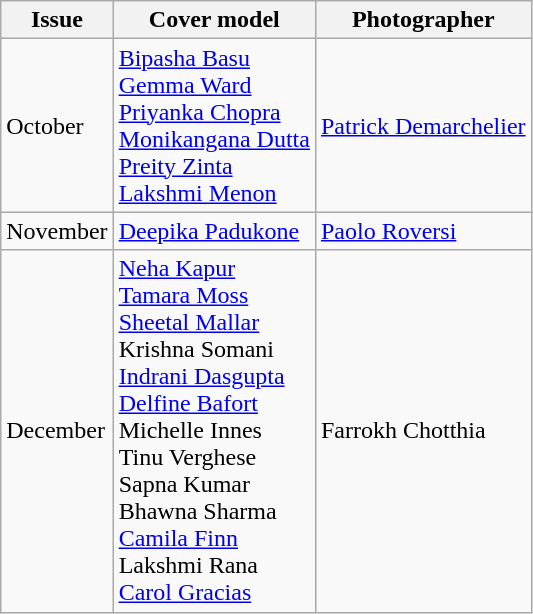<table class="sortable wikitable">
<tr>
<th>Issue</th>
<th>Cover model</th>
<th>Photographer</th>
</tr>
<tr>
<td>October</td>
<td><a href='#'>Bipasha Basu</a><br><a href='#'>Gemma Ward</a><br><a href='#'>Priyanka Chopra</a><br><a href='#'>Monikangana Dutta</a><br><a href='#'>Preity Zinta</a><br><a href='#'>Lakshmi Menon</a></td>
<td><a href='#'>Patrick Demarchelier</a></td>
</tr>
<tr>
<td>November</td>
<td><a href='#'>Deepika Padukone</a></td>
<td><a href='#'>Paolo Roversi</a></td>
</tr>
<tr>
<td>December</td>
<td><a href='#'>Neha Kapur</a><br><a href='#'>Tamara Moss</a><br><a href='#'>Sheetal Mallar</a><br> Krishna Somani <br><a href='#'>Indrani Dasgupta</a><br><a href='#'>Delfine Bafort</a><br> Michelle Innes <br> Tinu Verghese <br> Sapna Kumar <br> Bhawna Sharma <br><a href='#'>Camila Finn</a><br> Lakshmi Rana <br><a href='#'>Carol Gracias</a></td>
<td>Farrokh Chotthia</td>
</tr>
</table>
